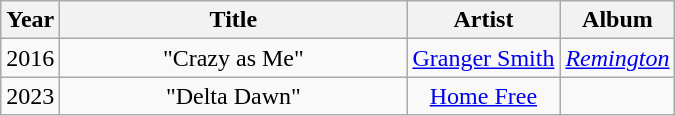<table class="wikitable plainrowheaders" style="text-align:center;">
<tr>
<th scope="col">Year</th>
<th scope="col" style="width:14em;">Title</th>
<th scope="col">Artist</th>
<th scope="col">Album</th>
</tr>
<tr>
<td>2016</td>
<td>"Crazy as Me"</td>
<td><a href='#'>Granger Smith</a></td>
<td><em><a href='#'>Remington</a></em></td>
</tr>
<tr>
<td>2023</td>
<td>"Delta Dawn"</td>
<td><a href='#'>Home Free</a></td>
</tr>
</table>
